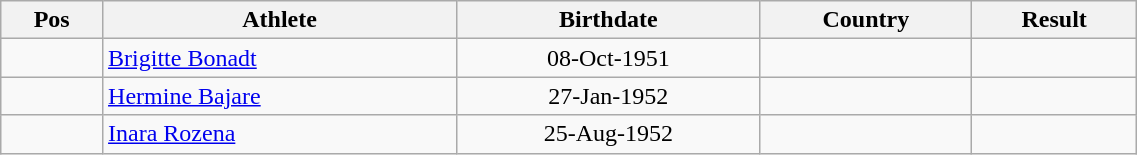<table class="wikitable"  style="text-align:center; width:60%;">
<tr>
<th>Pos</th>
<th>Athlete</th>
<th>Birthdate</th>
<th>Country</th>
<th>Result</th>
</tr>
<tr>
<td align=center></td>
<td align=left><a href='#'>Brigitte Bonadt</a></td>
<td>08-Oct-1951</td>
<td align=left></td>
<td></td>
</tr>
<tr>
<td align=center></td>
<td align=left><a href='#'>Hermine Bajare</a></td>
<td>27-Jan-1952</td>
<td align=left></td>
<td></td>
</tr>
<tr>
<td align=center></td>
<td align=left><a href='#'>Inara Rozena</a></td>
<td>25-Aug-1952</td>
<td align=left></td>
<td></td>
</tr>
</table>
